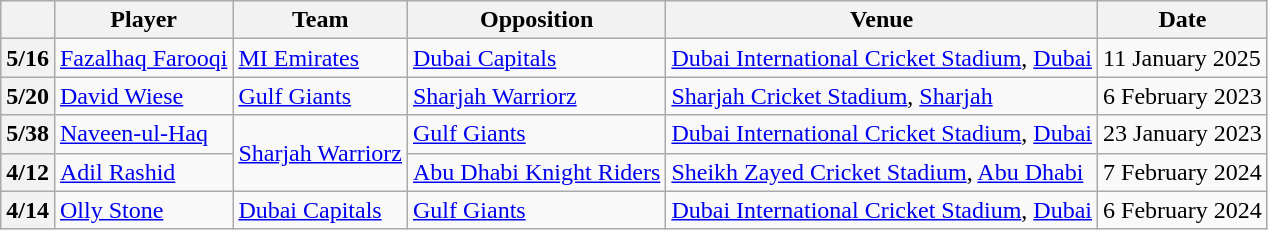<table class="wikitable">
<tr>
<th></th>
<th>Player</th>
<th>Team</th>
<th>Opposition</th>
<th>Venue</th>
<th>Date</th>
</tr>
<tr>
<th>5/16</th>
<td><a href='#'>Fazalhaq Farooqi</a></td>
<td><a href='#'>MI Emirates</a></td>
<td><a href='#'>Dubai Capitals</a></td>
<td><a href='#'>Dubai International Cricket Stadium</a>, <a href='#'>Dubai</a></td>
<td>11 January 2025</td>
</tr>
<tr>
<th>5/20</th>
<td><a href='#'>David Wiese</a></td>
<td><a href='#'>Gulf Giants</a></td>
<td><a href='#'>Sharjah Warriorz</a></td>
<td><a href='#'>Sharjah Cricket Stadium</a>, <a href='#'>Sharjah</a></td>
<td>6 February 2023</td>
</tr>
<tr>
<th>5/38</th>
<td><a href='#'>Naveen-ul-Haq</a></td>
<td rowspan="2"><a href='#'>Sharjah Warriorz</a></td>
<td><a href='#'>Gulf Giants</a></td>
<td><a href='#'>Dubai International Cricket Stadium</a>, <a href='#'>Dubai</a></td>
<td>23 January 2023</td>
</tr>
<tr>
<th>4/12</th>
<td><a href='#'>Adil Rashid</a></td>
<td><a href='#'>Abu Dhabi Knight Riders</a></td>
<td><a href='#'>Sheikh Zayed Cricket Stadium</a>, <a href='#'>Abu Dhabi</a></td>
<td>7 February 2024</td>
</tr>
<tr>
<th>4/14</th>
<td><a href='#'>Olly Stone</a></td>
<td><a href='#'>Dubai Capitals</a></td>
<td><a href='#'>Gulf Giants</a></td>
<td><a href='#'>Dubai International Cricket Stadium</a>, <a href='#'>Dubai</a></td>
<td>6 February 2024</td>
</tr>
</table>
